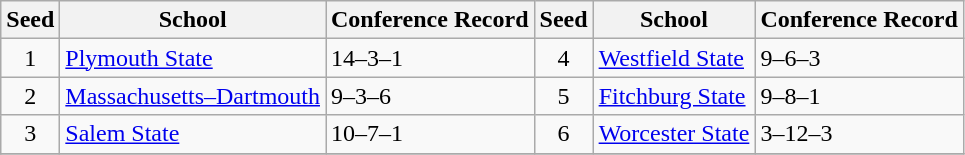<table class="wikitable">
<tr>
<th>Seed</th>
<th>School</th>
<th>Conference Record</th>
<th>Seed</th>
<th>School</th>
<th>Conference Record</th>
</tr>
<tr>
<td align=center>1</td>
<td><a href='#'>Plymouth State</a></td>
<td>14–3–1</td>
<td align=center>4</td>
<td><a href='#'>Westfield State</a></td>
<td>9–6–3</td>
</tr>
<tr>
<td align=center>2</td>
<td><a href='#'>Massachusetts–Dartmouth</a></td>
<td>9–3–6</td>
<td align=center>5</td>
<td><a href='#'>Fitchburg State</a></td>
<td>9–8–1</td>
</tr>
<tr>
<td align=center>3</td>
<td><a href='#'>Salem State</a></td>
<td>10–7–1</td>
<td align=center>6</td>
<td><a href='#'>Worcester State</a></td>
<td>3–12–3</td>
</tr>
<tr>
</tr>
</table>
